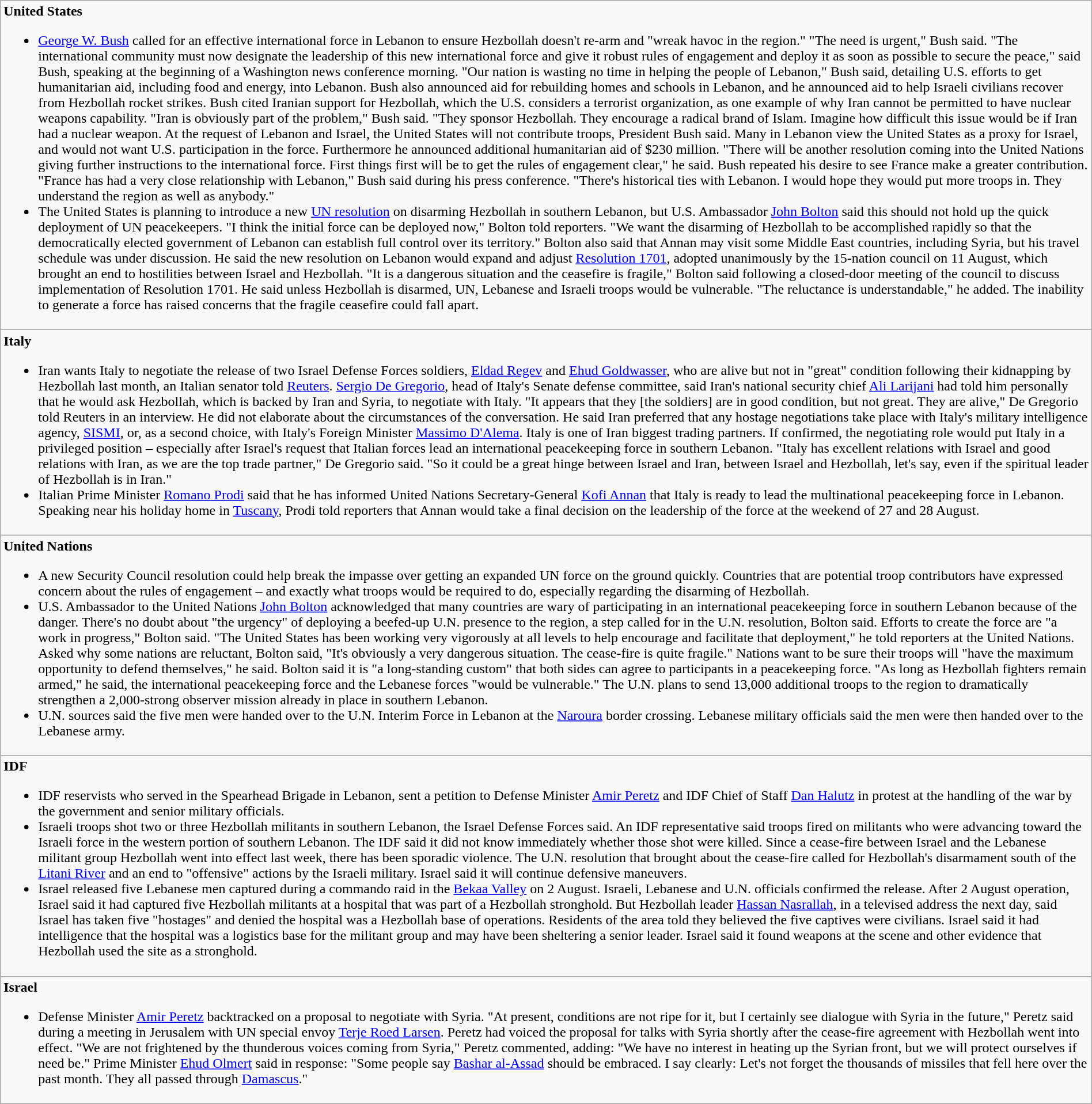<table width="100%" class="wikitable">
<tr>
<td><strong>United States</strong><br><ul><li><a href='#'>George W. Bush</a> called for an effective international force in Lebanon to ensure Hezbollah doesn't re-arm and "wreak havoc in the region." "The need is urgent," Bush said. "The international community must now designate the leadership of this new international force and give it robust rules of engagement and deploy it as soon as possible to secure the peace," said Bush, speaking at the beginning of a Washington news conference morning. "Our nation is wasting no time in helping the people of Lebanon," Bush said, detailing U.S. efforts to get humanitarian aid, including food and energy, into Lebanon. Bush also announced aid for rebuilding homes and schools in Lebanon, and he announced aid to help Israeli civilians recover from Hezbollah rocket strikes. Bush cited Iranian support for Hezbollah, which the U.S. considers a terrorist organization, as one example of why Iran cannot be permitted to have nuclear weapons capability. "Iran is obviously part of the problem," Bush said. "They sponsor Hezbollah. They encourage a radical brand of Islam. Imagine how difficult this issue would be if Iran had a nuclear weapon. At the request of Lebanon and Israel, the United States will not contribute troops, President Bush said. Many in Lebanon view the United States as a proxy for Israel, and would not want U.S. participation in the force. Furthermore he announced additional humanitarian aid of $230 million. "There will be another resolution coming into the United Nations giving further instructions to the international force. First things first will be to get the rules of engagement clear," he said. Bush repeated his desire to see France make a greater contribution. "France has had a very close relationship with Lebanon," Bush said during his press conference. "There's historical ties with Lebanon. I would hope they would put more troops in. They understand the region as well as anybody."</li><li>The United States is planning to introduce a new <a href='#'>UN resolution</a> on disarming Hezbollah in southern Lebanon, but U.S. Ambassador <a href='#'>John Bolton</a> said this should not hold up the quick deployment of UN peacekeepers. "I think the initial force can be deployed now," Bolton told reporters. "We want the disarming of Hezbollah to be accomplished rapidly so that the democratically elected government of Lebanon can establish full control over its territory." Bolton also said that Annan may visit some Middle East countries, including Syria, but his travel schedule was under discussion. He said the new resolution on Lebanon would expand and adjust <a href='#'>Resolution 1701</a>, adopted unanimously by the 15-nation council on 11 August, which brought an end to hostilities between Israel and Hezbollah. "It is a dangerous situation and the ceasefire is fragile," Bolton said following a closed-door meeting of the council to discuss implementation of Resolution 1701. He said unless Hezbollah is disarmed, UN, Lebanese and Israeli troops would be vulnerable. "The reluctance is understandable," he added. The inability to generate a force has raised concerns that the fragile ceasefire could fall apart.</li></ul></td>
</tr>
<tr>
<td><strong>Italy</strong><br><ul><li>Iran wants Italy to negotiate the release of two Israel Defense Forces soldiers, <a href='#'>Eldad Regev</a> and <a href='#'>Ehud Goldwasser</a>, who are alive but not in "great" condition following their kidnapping by Hezbollah last month, an Italian senator told <a href='#'>Reuters</a>. <a href='#'>Sergio De Gregorio</a>, head of Italy's Senate defense committee, said Iran's national security chief <a href='#'>Ali Larijani</a> had told him personally that he would ask Hezbollah, which is backed by Iran and Syria, to negotiate with Italy. "It appears that they [the soldiers] are in good condition, but not great. They are alive," De Gregorio told Reuters in an interview. He did not elaborate about the circumstances of the conversation. He said Iran preferred that any hostage negotiations take place with Italy's military intelligence agency, <a href='#'>SISMI</a>, or, as a second choice, with Italy's Foreign Minister <a href='#'>Massimo D'Alema</a>. Italy is one of Iran biggest trading partners. If confirmed, the negotiating role would put Italy in a privileged position – especially after Israel's request that Italian forces lead an international peacekeeping force in southern Lebanon. "Italy has excellent relations with Israel and good relations with Iran, as we are the top trade partner," De Gregorio said. "So it could be a great hinge between Israel and Iran, between Israel and Hezbollah, let's say, even if the spiritual leader of Hezbollah is in Iran."</li><li>Italian Prime Minister <a href='#'>Romano Prodi</a> said that he has informed United Nations Secretary-General <a href='#'>Kofi Annan</a> that Italy is ready to lead the multinational peacekeeping force in Lebanon. Speaking near his holiday home in <a href='#'>Tuscany</a>, Prodi told reporters that Annan would take a final decision on the leadership of the force at the weekend of 27 and 28 August.</li></ul></td>
</tr>
<tr>
<td><strong>United Nations</strong><br><ul><li>A new Security Council resolution could help break the impasse over getting an expanded UN force on the ground quickly. Countries that are potential troop contributors have expressed concern about the rules of engagement – and exactly what troops would be required to do, especially regarding the disarming of Hezbollah.</li><li>U.S. Ambassador to the United Nations <a href='#'>John Bolton</a> acknowledged that many countries are wary of participating in an international peacekeeping force in southern Lebanon because of the danger. There's no doubt about "the urgency" of deploying a beefed-up U.N. presence to the region, a step called for in the U.N. resolution, Bolton said. Efforts to create the force are "a work in progress," Bolton said. "The United States has been working very vigorously at all levels to help encourage and facilitate that deployment," he told reporters at the United Nations. Asked why some nations are reluctant, Bolton said, "It's obviously a very dangerous situation. The cease-fire is quite fragile." Nations want to be sure their troops will "have the maximum opportunity to defend themselves," he said. Bolton said it is "a long-standing custom" that both sides can agree to participants in a peacekeeping force. "As long as Hezbollah fighters remain armed," he said, the international peacekeeping force and the Lebanese forces "would be vulnerable." The U.N. plans to send 13,000 additional troops to the region to dramatically strengthen a 2,000-strong observer mission already in place in southern Lebanon.</li><li>U.N. sources said the five men were handed over to the U.N. Interim Force in Lebanon at the <a href='#'>Naroura</a> border crossing. Lebanese military officials said the men were then handed over to the Lebanese army.</li></ul></td>
</tr>
<tr>
<td><strong>IDF</strong><br><ul><li>IDF reservists who served in the Spearhead Brigade in Lebanon, sent a petition to Defense Minister <a href='#'>Amir Peretz</a> and IDF Chief of Staff <a href='#'>Dan Halutz</a> in protest at the handling of the war by the government and senior military officials.</li><li>Israeli troops shot two or three Hezbollah militants in southern Lebanon, the Israel Defense Forces said. An IDF representative said troops fired on militants who were advancing toward the Israeli force in the western portion of southern Lebanon. The IDF said it did not know immediately whether those shot were killed. Since a cease-fire between Israel and the Lebanese militant group Hezbollah went into effect last week, there has been sporadic violence. The U.N. resolution that brought about the cease-fire called for Hezbollah's disarmament south of the <a href='#'>Litani River</a> and an end to "offensive" actions by the Israeli military. Israel said it will continue defensive maneuvers.</li><li>Israel released five Lebanese men captured during a commando raid in the <a href='#'>Bekaa Valley</a> on 2 August. Israeli, Lebanese and U.N. officials confirmed the release. After 2 August operation, Israel said it had captured five Hezbollah militants at a hospital that was part of a Hezbollah stronghold. But Hezbollah leader <a href='#'>Hassan Nasrallah</a>, in a televised address the next day, said Israel has taken five "hostages" and denied the hospital was a Hezbollah base of operations. Residents of the area told they believed the five captives were civilians. Israel said it had intelligence that the hospital was a logistics base for the militant group and may have been sheltering a senior leader. Israel said it found weapons at the scene and other evidence that Hezbollah used the site as a stronghold.</li></ul></td>
</tr>
<tr>
<td><strong>Israel</strong><br><ul><li>Defense Minister <a href='#'>Amir Peretz</a> backtracked on a proposal to negotiate with Syria. "At present, conditions are not ripe for it, but I certainly see dialogue with Syria in the future," Peretz said during a meeting in Jerusalem with UN special envoy <a href='#'>Terje Roed Larsen</a>. Peretz had voiced the proposal for talks with Syria shortly after the cease-fire agreement with Hezbollah went into effect. "We are not frightened by the thunderous voices coming from Syria," Peretz commented, adding: "We have no interest in heating up the Syrian front, but we will protect ourselves if need be." Prime Minister <a href='#'>Ehud Olmert</a> said in response: "Some people say <a href='#'>Bashar al-Assad</a> should be embraced. I say clearly: Let's not forget the thousands of missiles that fell here over the past month. They all passed through <a href='#'>Damascus</a>."</li></ul></td>
</tr>
</table>
